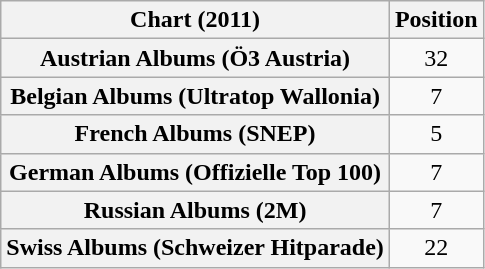<table class="wikitable sortable plainrowheaders" style="text-align:center">
<tr>
<th scope="col">Chart (2011)</th>
<th scope="col">Position</th>
</tr>
<tr>
<th scope="row">Austrian Albums (Ö3 Austria)</th>
<td>32</td>
</tr>
<tr>
<th scope="row">Belgian Albums (Ultratop Wallonia)</th>
<td>7</td>
</tr>
<tr>
<th scope="row">French Albums (SNEP)</th>
<td>5</td>
</tr>
<tr>
<th scope="row">German Albums (Offizielle Top 100)</th>
<td>7</td>
</tr>
<tr>
<th scope="row">Russian Albums (2M)</th>
<td>7</td>
</tr>
<tr>
<th scope="row">Swiss Albums (Schweizer Hitparade)</th>
<td>22</td>
</tr>
</table>
